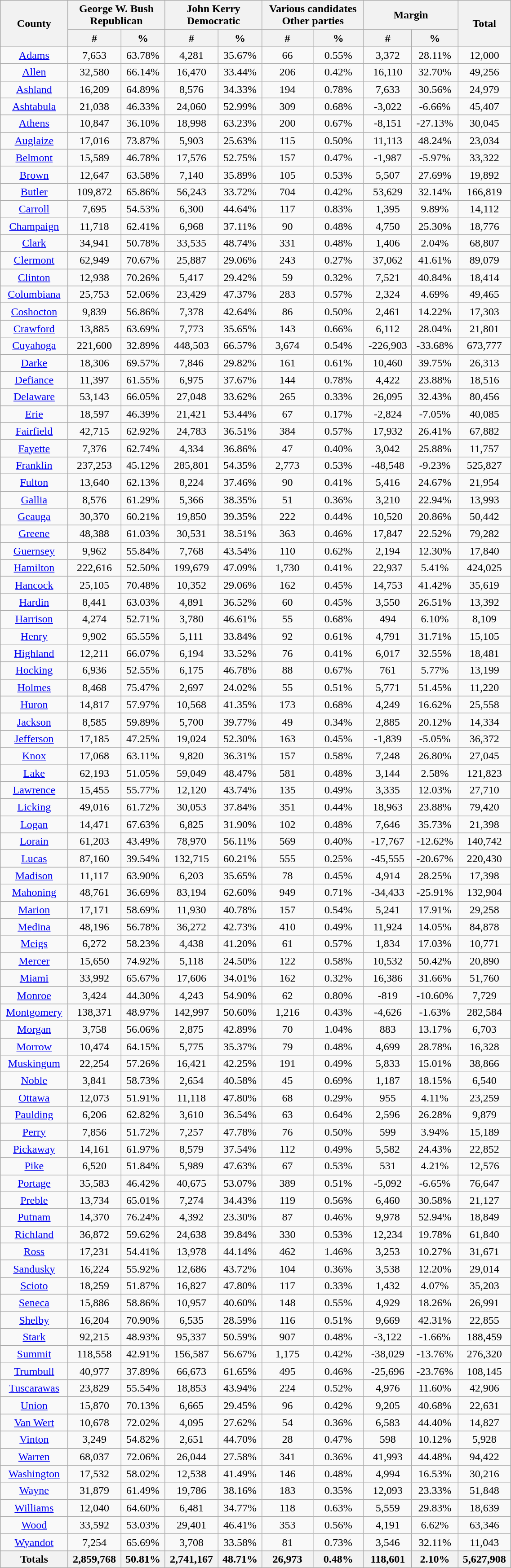<table width="60%" class="wikitable sortable">
<tr>
<th rowspan="2">County</th>
<th colspan="2">George W. Bush<br>Republican</th>
<th colspan="2">John Kerry<br>Democratic</th>
<th colspan="2">Various candidates<br>Other parties</th>
<th colspan="2">Margin</th>
<th rowspan="2">Total</th>
</tr>
<tr>
<th style="text-align:center;" data-sort-type="number">#</th>
<th style="text-align:center;" data-sort-type="number">%</th>
<th style="text-align:center;" data-sort-type="number">#</th>
<th style="text-align:center;" data-sort-type="number">%</th>
<th style="text-align:center;" data-sort-type="number">#</th>
<th style="text-align:center;" data-sort-type="number">%</th>
<th style="text-align:center;" data-sort-type="number">#</th>
<th style="text-align:center;" data-sort-type="number">%</th>
</tr>
<tr style="text-align:center;">
<td><a href='#'>Adams</a></td>
<td>7,653</td>
<td>63.78%</td>
<td>4,281</td>
<td>35.67%</td>
<td>66</td>
<td>0.55%</td>
<td>3,372</td>
<td>28.11%</td>
<td>12,000</td>
</tr>
<tr style="text-align:center;">
<td><a href='#'>Allen</a></td>
<td>32,580</td>
<td>66.14%</td>
<td>16,470</td>
<td>33.44%</td>
<td>206</td>
<td>0.42%</td>
<td>16,110</td>
<td>32.70%</td>
<td>49,256</td>
</tr>
<tr style="text-align:center;">
<td><a href='#'>Ashland</a></td>
<td>16,209</td>
<td>64.89%</td>
<td>8,576</td>
<td>34.33%</td>
<td>194</td>
<td>0.78%</td>
<td>7,633</td>
<td>30.56%</td>
<td>24,979</td>
</tr>
<tr style="text-align:center;">
<td><a href='#'>Ashtabula</a></td>
<td>21,038</td>
<td>46.33%</td>
<td>24,060</td>
<td>52.99%</td>
<td>309</td>
<td>0.68%</td>
<td>-3,022</td>
<td>-6.66%</td>
<td>45,407</td>
</tr>
<tr style="text-align:center;">
<td><a href='#'>Athens</a></td>
<td>10,847</td>
<td>36.10%</td>
<td>18,998</td>
<td>63.23%</td>
<td>200</td>
<td>0.67%</td>
<td>-8,151</td>
<td>-27.13%</td>
<td>30,045</td>
</tr>
<tr style="text-align:center;">
<td><a href='#'>Auglaize</a></td>
<td>17,016</td>
<td>73.87%</td>
<td>5,903</td>
<td>25.63%</td>
<td>115</td>
<td>0.50%</td>
<td>11,113</td>
<td>48.24%</td>
<td>23,034</td>
</tr>
<tr style="text-align:center;">
<td><a href='#'>Belmont</a></td>
<td>15,589</td>
<td>46.78%</td>
<td>17,576</td>
<td>52.75%</td>
<td>157</td>
<td>0.47%</td>
<td>-1,987</td>
<td>-5.97%</td>
<td>33,322</td>
</tr>
<tr style="text-align:center;">
<td><a href='#'>Brown</a></td>
<td>12,647</td>
<td>63.58%</td>
<td>7,140</td>
<td>35.89%</td>
<td>105</td>
<td>0.53%</td>
<td>5,507</td>
<td>27.69%</td>
<td>19,892</td>
</tr>
<tr style="text-align:center;">
<td><a href='#'>Butler</a></td>
<td>109,872</td>
<td>65.86%</td>
<td>56,243</td>
<td>33.72%</td>
<td>704</td>
<td>0.42%</td>
<td>53,629</td>
<td>32.14%</td>
<td>166,819</td>
</tr>
<tr style="text-align:center;">
<td><a href='#'>Carroll</a></td>
<td>7,695</td>
<td>54.53%</td>
<td>6,300</td>
<td>44.64%</td>
<td>117</td>
<td>0.83%</td>
<td>1,395</td>
<td>9.89%</td>
<td>14,112</td>
</tr>
<tr style="text-align:center;">
<td><a href='#'>Champaign</a></td>
<td>11,718</td>
<td>62.41%</td>
<td>6,968</td>
<td>37.11%</td>
<td>90</td>
<td>0.48%</td>
<td>4,750</td>
<td>25.30%</td>
<td>18,776</td>
</tr>
<tr style="text-align:center;">
<td><a href='#'>Clark</a></td>
<td>34,941</td>
<td>50.78%</td>
<td>33,535</td>
<td>48.74%</td>
<td>331</td>
<td>0.48%</td>
<td>1,406</td>
<td>2.04%</td>
<td>68,807</td>
</tr>
<tr style="text-align:center;">
<td><a href='#'>Clermont</a></td>
<td>62,949</td>
<td>70.67%</td>
<td>25,887</td>
<td>29.06%</td>
<td>243</td>
<td>0.27%</td>
<td>37,062</td>
<td>41.61%</td>
<td>89,079</td>
</tr>
<tr style="text-align:center;">
<td><a href='#'>Clinton</a></td>
<td>12,938</td>
<td>70.26%</td>
<td>5,417</td>
<td>29.42%</td>
<td>59</td>
<td>0.32%</td>
<td>7,521</td>
<td>40.84%</td>
<td>18,414</td>
</tr>
<tr style="text-align:center;">
<td><a href='#'>Columbiana</a></td>
<td>25,753</td>
<td>52.06%</td>
<td>23,429</td>
<td>47.37%</td>
<td>283</td>
<td>0.57%</td>
<td>2,324</td>
<td>4.69%</td>
<td>49,465</td>
</tr>
<tr style="text-align:center;">
<td><a href='#'>Coshocton</a></td>
<td>9,839</td>
<td>56.86%</td>
<td>7,378</td>
<td>42.64%</td>
<td>86</td>
<td>0.50%</td>
<td>2,461</td>
<td>14.22%</td>
<td>17,303</td>
</tr>
<tr style="text-align:center;">
<td><a href='#'>Crawford</a></td>
<td>13,885</td>
<td>63.69%</td>
<td>7,773</td>
<td>35.65%</td>
<td>143</td>
<td>0.66%</td>
<td>6,112</td>
<td>28.04%</td>
<td>21,801</td>
</tr>
<tr style="text-align:center;">
<td><a href='#'>Cuyahoga</a></td>
<td>221,600</td>
<td>32.89%</td>
<td>448,503</td>
<td>66.57%</td>
<td>3,674</td>
<td>0.54%</td>
<td>-226,903</td>
<td>-33.68%</td>
<td>673,777</td>
</tr>
<tr style="text-align:center;">
<td><a href='#'>Darke</a></td>
<td>18,306</td>
<td>69.57%</td>
<td>7,846</td>
<td>29.82%</td>
<td>161</td>
<td>0.61%</td>
<td>10,460</td>
<td>39.75%</td>
<td>26,313</td>
</tr>
<tr style="text-align:center;">
<td><a href='#'>Defiance</a></td>
<td>11,397</td>
<td>61.55%</td>
<td>6,975</td>
<td>37.67%</td>
<td>144</td>
<td>0.78%</td>
<td>4,422</td>
<td>23.88%</td>
<td>18,516</td>
</tr>
<tr style="text-align:center;">
<td><a href='#'>Delaware</a></td>
<td>53,143</td>
<td>66.05%</td>
<td>27,048</td>
<td>33.62%</td>
<td>265</td>
<td>0.33%</td>
<td>26,095</td>
<td>32.43%</td>
<td>80,456</td>
</tr>
<tr style="text-align:center;">
<td><a href='#'>Erie</a></td>
<td>18,597</td>
<td>46.39%</td>
<td>21,421</td>
<td>53.44%</td>
<td>67</td>
<td>0.17%</td>
<td>-2,824</td>
<td>-7.05%</td>
<td>40,085</td>
</tr>
<tr style="text-align:center;">
<td><a href='#'>Fairfield</a></td>
<td>42,715</td>
<td>62.92%</td>
<td>24,783</td>
<td>36.51%</td>
<td>384</td>
<td>0.57%</td>
<td>17,932</td>
<td>26.41%</td>
<td>67,882</td>
</tr>
<tr style="text-align:center;">
<td><a href='#'>Fayette</a></td>
<td>7,376</td>
<td>62.74%</td>
<td>4,334</td>
<td>36.86%</td>
<td>47</td>
<td>0.40%</td>
<td>3,042</td>
<td>25.88%</td>
<td>11,757</td>
</tr>
<tr style="text-align:center;">
<td><a href='#'>Franklin</a></td>
<td>237,253</td>
<td>45.12%</td>
<td>285,801</td>
<td>54.35%</td>
<td>2,773</td>
<td>0.53%</td>
<td>-48,548</td>
<td>-9.23%</td>
<td>525,827</td>
</tr>
<tr style="text-align:center;">
<td><a href='#'>Fulton</a></td>
<td>13,640</td>
<td>62.13%</td>
<td>8,224</td>
<td>37.46%</td>
<td>90</td>
<td>0.41%</td>
<td>5,416</td>
<td>24.67%</td>
<td>21,954</td>
</tr>
<tr style="text-align:center;">
<td><a href='#'>Gallia</a></td>
<td>8,576</td>
<td>61.29%</td>
<td>5,366</td>
<td>38.35%</td>
<td>51</td>
<td>0.36%</td>
<td>3,210</td>
<td>22.94%</td>
<td>13,993</td>
</tr>
<tr style="text-align:center;">
<td><a href='#'>Geauga</a></td>
<td>30,370</td>
<td>60.21%</td>
<td>19,850</td>
<td>39.35%</td>
<td>222</td>
<td>0.44%</td>
<td>10,520</td>
<td>20.86%</td>
<td>50,442</td>
</tr>
<tr style="text-align:center;">
<td><a href='#'>Greene</a></td>
<td>48,388</td>
<td>61.03%</td>
<td>30,531</td>
<td>38.51%</td>
<td>363</td>
<td>0.46%</td>
<td>17,847</td>
<td>22.52%</td>
<td>79,282</td>
</tr>
<tr style="text-align:center;">
<td><a href='#'>Guernsey</a></td>
<td>9,962</td>
<td>55.84%</td>
<td>7,768</td>
<td>43.54%</td>
<td>110</td>
<td>0.62%</td>
<td>2,194</td>
<td>12.30%</td>
<td>17,840</td>
</tr>
<tr style="text-align:center;">
<td><a href='#'>Hamilton</a></td>
<td>222,616</td>
<td>52.50%</td>
<td>199,679</td>
<td>47.09%</td>
<td>1,730</td>
<td>0.41%</td>
<td>22,937</td>
<td>5.41%</td>
<td>424,025</td>
</tr>
<tr style="text-align:center;">
<td><a href='#'>Hancock</a></td>
<td>25,105</td>
<td>70.48%</td>
<td>10,352</td>
<td>29.06%</td>
<td>162</td>
<td>0.45%</td>
<td>14,753</td>
<td>41.42%</td>
<td>35,619</td>
</tr>
<tr style="text-align:center;">
<td><a href='#'>Hardin</a></td>
<td>8,441</td>
<td>63.03%</td>
<td>4,891</td>
<td>36.52%</td>
<td>60</td>
<td>0.45%</td>
<td>3,550</td>
<td>26.51%</td>
<td>13,392</td>
</tr>
<tr style="text-align:center;">
<td><a href='#'>Harrison</a></td>
<td>4,274</td>
<td>52.71%</td>
<td>3,780</td>
<td>46.61%</td>
<td>55</td>
<td>0.68%</td>
<td>494</td>
<td>6.10%</td>
<td>8,109</td>
</tr>
<tr style="text-align:center;">
<td><a href='#'>Henry</a></td>
<td>9,902</td>
<td>65.55%</td>
<td>5,111</td>
<td>33.84%</td>
<td>92</td>
<td>0.61%</td>
<td>4,791</td>
<td>31.71%</td>
<td>15,105</td>
</tr>
<tr style="text-align:center;">
<td><a href='#'>Highland</a></td>
<td>12,211</td>
<td>66.07%</td>
<td>6,194</td>
<td>33.52%</td>
<td>76</td>
<td>0.41%</td>
<td>6,017</td>
<td>32.55%</td>
<td>18,481</td>
</tr>
<tr style="text-align:center;">
<td><a href='#'>Hocking</a></td>
<td>6,936</td>
<td>52.55%</td>
<td>6,175</td>
<td>46.78%</td>
<td>88</td>
<td>0.67%</td>
<td>761</td>
<td>5.77%</td>
<td>13,199</td>
</tr>
<tr style="text-align:center;">
<td><a href='#'>Holmes</a></td>
<td>8,468</td>
<td>75.47%</td>
<td>2,697</td>
<td>24.02%</td>
<td>55</td>
<td>0.51%</td>
<td>5,771</td>
<td>51.45%</td>
<td>11,220</td>
</tr>
<tr style="text-align:center;">
<td><a href='#'>Huron</a></td>
<td>14,817</td>
<td>57.97%</td>
<td>10,568</td>
<td>41.35%</td>
<td>173</td>
<td>0.68%</td>
<td>4,249</td>
<td>16.62%</td>
<td>25,558</td>
</tr>
<tr style="text-align:center;">
<td><a href='#'>Jackson</a></td>
<td>8,585</td>
<td>59.89%</td>
<td>5,700</td>
<td>39.77%</td>
<td>49</td>
<td>0.34%</td>
<td>2,885</td>
<td>20.12%</td>
<td>14,334</td>
</tr>
<tr style="text-align:center;">
<td><a href='#'>Jefferson</a></td>
<td>17,185</td>
<td>47.25%</td>
<td>19,024</td>
<td>52.30%</td>
<td>163</td>
<td>0.45%</td>
<td>-1,839</td>
<td>-5.05%</td>
<td>36,372</td>
</tr>
<tr style="text-align:center;">
<td><a href='#'>Knox</a></td>
<td>17,068</td>
<td>63.11%</td>
<td>9,820</td>
<td>36.31%</td>
<td>157</td>
<td>0.58%</td>
<td>7,248</td>
<td>26.80%</td>
<td>27,045</td>
</tr>
<tr style="text-align:center;">
<td><a href='#'>Lake</a></td>
<td>62,193</td>
<td>51.05%</td>
<td>59,049</td>
<td>48.47%</td>
<td>581</td>
<td>0.48%</td>
<td>3,144</td>
<td>2.58%</td>
<td>121,823</td>
</tr>
<tr style="text-align:center;">
<td><a href='#'>Lawrence</a></td>
<td>15,455</td>
<td>55.77%</td>
<td>12,120</td>
<td>43.74%</td>
<td>135</td>
<td>0.49%</td>
<td>3,335</td>
<td>12.03%</td>
<td>27,710</td>
</tr>
<tr style="text-align:center;">
<td><a href='#'>Licking</a></td>
<td>49,016</td>
<td>61.72%</td>
<td>30,053</td>
<td>37.84%</td>
<td>351</td>
<td>0.44%</td>
<td>18,963</td>
<td>23.88%</td>
<td>79,420</td>
</tr>
<tr style="text-align:center;">
<td><a href='#'>Logan</a></td>
<td>14,471</td>
<td>67.63%</td>
<td>6,825</td>
<td>31.90%</td>
<td>102</td>
<td>0.48%</td>
<td>7,646</td>
<td>35.73%</td>
<td>21,398</td>
</tr>
<tr style="text-align:center;">
<td><a href='#'>Lorain</a></td>
<td>61,203</td>
<td>43.49%</td>
<td>78,970</td>
<td>56.11%</td>
<td>569</td>
<td>0.40%</td>
<td>-17,767</td>
<td>-12.62%</td>
<td>140,742</td>
</tr>
<tr style="text-align:center;">
<td><a href='#'>Lucas</a></td>
<td>87,160</td>
<td>39.54%</td>
<td>132,715</td>
<td>60.21%</td>
<td>555</td>
<td>0.25%</td>
<td>-45,555</td>
<td>-20.67%</td>
<td>220,430</td>
</tr>
<tr style="text-align:center;">
<td><a href='#'>Madison</a></td>
<td>11,117</td>
<td>63.90%</td>
<td>6,203</td>
<td>35.65%</td>
<td>78</td>
<td>0.45%</td>
<td>4,914</td>
<td>28.25%</td>
<td>17,398</td>
</tr>
<tr style="text-align:center;">
<td><a href='#'>Mahoning</a></td>
<td>48,761</td>
<td>36.69%</td>
<td>83,194</td>
<td>62.60%</td>
<td>949</td>
<td>0.71%</td>
<td>-34,433</td>
<td>-25.91%</td>
<td>132,904</td>
</tr>
<tr style="text-align:center;">
<td><a href='#'>Marion</a></td>
<td>17,171</td>
<td>58.69%</td>
<td>11,930</td>
<td>40.78%</td>
<td>157</td>
<td>0.54%</td>
<td>5,241</td>
<td>17.91%</td>
<td>29,258</td>
</tr>
<tr style="text-align:center;">
<td><a href='#'>Medina</a></td>
<td>48,196</td>
<td>56.78%</td>
<td>36,272</td>
<td>42.73%</td>
<td>410</td>
<td>0.49%</td>
<td>11,924</td>
<td>14.05%</td>
<td>84,878</td>
</tr>
<tr style="text-align:center;">
<td><a href='#'>Meigs</a></td>
<td>6,272</td>
<td>58.23%</td>
<td>4,438</td>
<td>41.20%</td>
<td>61</td>
<td>0.57%</td>
<td>1,834</td>
<td>17.03%</td>
<td>10,771</td>
</tr>
<tr style="text-align:center;">
<td><a href='#'>Mercer</a></td>
<td>15,650</td>
<td>74.92%</td>
<td>5,118</td>
<td>24.50%</td>
<td>122</td>
<td>0.58%</td>
<td>10,532</td>
<td>50.42%</td>
<td>20,890</td>
</tr>
<tr style="text-align:center;">
<td><a href='#'>Miami</a></td>
<td>33,992</td>
<td>65.67%</td>
<td>17,606</td>
<td>34.01%</td>
<td>162</td>
<td>0.32%</td>
<td>16,386</td>
<td>31.66%</td>
<td>51,760</td>
</tr>
<tr style="text-align:center;">
<td><a href='#'>Monroe</a></td>
<td>3,424</td>
<td>44.30%</td>
<td>4,243</td>
<td>54.90%</td>
<td>62</td>
<td>0.80%</td>
<td>-819</td>
<td>-10.60%</td>
<td>7,729</td>
</tr>
<tr style="text-align:center;">
<td><a href='#'>Montgomery</a></td>
<td>138,371</td>
<td>48.97%</td>
<td>142,997</td>
<td>50.60%</td>
<td>1,216</td>
<td>0.43%</td>
<td>-4,626</td>
<td>-1.63%</td>
<td>282,584</td>
</tr>
<tr style="text-align:center;">
<td><a href='#'>Morgan</a></td>
<td>3,758</td>
<td>56.06%</td>
<td>2,875</td>
<td>42.89%</td>
<td>70</td>
<td>1.04%</td>
<td>883</td>
<td>13.17%</td>
<td>6,703</td>
</tr>
<tr style="text-align:center;">
<td><a href='#'>Morrow</a></td>
<td>10,474</td>
<td>64.15%</td>
<td>5,775</td>
<td>35.37%</td>
<td>79</td>
<td>0.48%</td>
<td>4,699</td>
<td>28.78%</td>
<td>16,328</td>
</tr>
<tr style="text-align:center;">
<td><a href='#'>Muskingum</a></td>
<td>22,254</td>
<td>57.26%</td>
<td>16,421</td>
<td>42.25%</td>
<td>191</td>
<td>0.49%</td>
<td>5,833</td>
<td>15.01%</td>
<td>38,866</td>
</tr>
<tr style="text-align:center;">
<td><a href='#'>Noble</a></td>
<td>3,841</td>
<td>58.73%</td>
<td>2,654</td>
<td>40.58%</td>
<td>45</td>
<td>0.69%</td>
<td>1,187</td>
<td>18.15%</td>
<td>6,540</td>
</tr>
<tr style="text-align:center;">
<td><a href='#'>Ottawa</a></td>
<td>12,073</td>
<td>51.91%</td>
<td>11,118</td>
<td>47.80%</td>
<td>68</td>
<td>0.29%</td>
<td>955</td>
<td>4.11%</td>
<td>23,259</td>
</tr>
<tr style="text-align:center;">
<td><a href='#'>Paulding</a></td>
<td>6,206</td>
<td>62.82%</td>
<td>3,610</td>
<td>36.54%</td>
<td>63</td>
<td>0.64%</td>
<td>2,596</td>
<td>26.28%</td>
<td>9,879</td>
</tr>
<tr style="text-align:center;">
<td><a href='#'>Perry</a></td>
<td>7,856</td>
<td>51.72%</td>
<td>7,257</td>
<td>47.78%</td>
<td>76</td>
<td>0.50%</td>
<td>599</td>
<td>3.94%</td>
<td>15,189</td>
</tr>
<tr style="text-align:center;">
<td><a href='#'>Pickaway</a></td>
<td>14,161</td>
<td>61.97%</td>
<td>8,579</td>
<td>37.54%</td>
<td>112</td>
<td>0.49%</td>
<td>5,582</td>
<td>24.43%</td>
<td>22,852</td>
</tr>
<tr style="text-align:center;">
<td><a href='#'>Pike</a></td>
<td>6,520</td>
<td>51.84%</td>
<td>5,989</td>
<td>47.63%</td>
<td>67</td>
<td>0.53%</td>
<td>531</td>
<td>4.21%</td>
<td>12,576</td>
</tr>
<tr style="text-align:center;">
<td><a href='#'>Portage</a></td>
<td>35,583</td>
<td>46.42%</td>
<td>40,675</td>
<td>53.07%</td>
<td>389</td>
<td>0.51%</td>
<td>-5,092</td>
<td>-6.65%</td>
<td>76,647</td>
</tr>
<tr style="text-align:center;">
<td><a href='#'>Preble</a></td>
<td>13,734</td>
<td>65.01%</td>
<td>7,274</td>
<td>34.43%</td>
<td>119</td>
<td>0.56%</td>
<td>6,460</td>
<td>30.58%</td>
<td>21,127</td>
</tr>
<tr style="text-align:center;">
<td><a href='#'>Putnam</a></td>
<td>14,370</td>
<td>76.24%</td>
<td>4,392</td>
<td>23.30%</td>
<td>87</td>
<td>0.46%</td>
<td>9,978</td>
<td>52.94%</td>
<td>18,849</td>
</tr>
<tr style="text-align:center;">
<td><a href='#'>Richland</a></td>
<td>36,872</td>
<td>59.62%</td>
<td>24,638</td>
<td>39.84%</td>
<td>330</td>
<td>0.53%</td>
<td>12,234</td>
<td>19.78%</td>
<td>61,840</td>
</tr>
<tr style="text-align:center;">
<td><a href='#'>Ross</a></td>
<td>17,231</td>
<td>54.41%</td>
<td>13,978</td>
<td>44.14%</td>
<td>462</td>
<td>1.46%</td>
<td>3,253</td>
<td>10.27%</td>
<td>31,671</td>
</tr>
<tr style="text-align:center;">
<td><a href='#'>Sandusky</a></td>
<td>16,224</td>
<td>55.92%</td>
<td>12,686</td>
<td>43.72%</td>
<td>104</td>
<td>0.36%</td>
<td>3,538</td>
<td>12.20%</td>
<td>29,014</td>
</tr>
<tr style="text-align:center;">
<td><a href='#'>Scioto</a></td>
<td>18,259</td>
<td>51.87%</td>
<td>16,827</td>
<td>47.80%</td>
<td>117</td>
<td>0.33%</td>
<td>1,432</td>
<td>4.07%</td>
<td>35,203</td>
</tr>
<tr style="text-align:center;">
<td><a href='#'>Seneca</a></td>
<td>15,886</td>
<td>58.86%</td>
<td>10,957</td>
<td>40.60%</td>
<td>148</td>
<td>0.55%</td>
<td>4,929</td>
<td>18.26%</td>
<td>26,991</td>
</tr>
<tr style="text-align:center;">
<td><a href='#'>Shelby</a></td>
<td>16,204</td>
<td>70.90%</td>
<td>6,535</td>
<td>28.59%</td>
<td>116</td>
<td>0.51%</td>
<td>9,669</td>
<td>42.31%</td>
<td>22,855</td>
</tr>
<tr style="text-align:center;">
<td><a href='#'>Stark</a></td>
<td>92,215</td>
<td>48.93%</td>
<td>95,337</td>
<td>50.59%</td>
<td>907</td>
<td>0.48%</td>
<td>-3,122</td>
<td>-1.66%</td>
<td>188,459</td>
</tr>
<tr style="text-align:center;">
<td><a href='#'>Summit</a></td>
<td>118,558</td>
<td>42.91%</td>
<td>156,587</td>
<td>56.67%</td>
<td>1,175</td>
<td>0.42%</td>
<td>-38,029</td>
<td>-13.76%</td>
<td>276,320</td>
</tr>
<tr style="text-align:center;">
<td><a href='#'>Trumbull</a></td>
<td>40,977</td>
<td>37.89%</td>
<td>66,673</td>
<td>61.65%</td>
<td>495</td>
<td>0.46%</td>
<td>-25,696</td>
<td>-23.76%</td>
<td>108,145</td>
</tr>
<tr style="text-align:center;">
<td><a href='#'>Tuscarawas</a></td>
<td>23,829</td>
<td>55.54%</td>
<td>18,853</td>
<td>43.94%</td>
<td>224</td>
<td>0.52%</td>
<td>4,976</td>
<td>11.60%</td>
<td>42,906</td>
</tr>
<tr style="text-align:center;">
<td><a href='#'>Union</a></td>
<td>15,870</td>
<td>70.13%</td>
<td>6,665</td>
<td>29.45%</td>
<td>96</td>
<td>0.42%</td>
<td>9,205</td>
<td>40.68%</td>
<td>22,631</td>
</tr>
<tr style="text-align:center;">
<td><a href='#'>Van Wert</a></td>
<td>10,678</td>
<td>72.02%</td>
<td>4,095</td>
<td>27.62%</td>
<td>54</td>
<td>0.36%</td>
<td>6,583</td>
<td>44.40%</td>
<td>14,827</td>
</tr>
<tr style="text-align:center;">
<td><a href='#'>Vinton</a></td>
<td>3,249</td>
<td>54.82%</td>
<td>2,651</td>
<td>44.70%</td>
<td>28</td>
<td>0.47%</td>
<td>598</td>
<td>10.12%</td>
<td>5,928</td>
</tr>
<tr style="text-align:center;">
<td><a href='#'>Warren</a></td>
<td>68,037</td>
<td>72.06%</td>
<td>26,044</td>
<td>27.58%</td>
<td>341</td>
<td>0.36%</td>
<td>41,993</td>
<td>44.48%</td>
<td>94,422</td>
</tr>
<tr style="text-align:center;">
<td><a href='#'>Washington</a></td>
<td>17,532</td>
<td>58.02%</td>
<td>12,538</td>
<td>41.49%</td>
<td>146</td>
<td>0.48%</td>
<td>4,994</td>
<td>16.53%</td>
<td>30,216</td>
</tr>
<tr style="text-align:center;">
<td><a href='#'>Wayne</a></td>
<td>31,879</td>
<td>61.49%</td>
<td>19,786</td>
<td>38.16%</td>
<td>183</td>
<td>0.35%</td>
<td>12,093</td>
<td>23.33%</td>
<td>51,848</td>
</tr>
<tr style="text-align:center;">
<td><a href='#'>Williams</a></td>
<td>12,040</td>
<td>64.60%</td>
<td>6,481</td>
<td>34.77%</td>
<td>118</td>
<td>0.63%</td>
<td>5,559</td>
<td>29.83%</td>
<td>18,639</td>
</tr>
<tr style="text-align:center;">
<td><a href='#'>Wood</a></td>
<td>33,592</td>
<td>53.03%</td>
<td>29,401</td>
<td>46.41%</td>
<td>353</td>
<td>0.56%</td>
<td>4,191</td>
<td>6.62%</td>
<td>63,346</td>
</tr>
<tr style="text-align:center;">
<td><a href='#'>Wyandot</a></td>
<td>7,254</td>
<td>65.69%</td>
<td>3,708</td>
<td>33.58%</td>
<td>81</td>
<td>0.73%</td>
<td>3,546</td>
<td>32.11%</td>
<td>11,043</td>
</tr>
<tr>
<th>Totals</th>
<th>2,859,768</th>
<th>50.81%</th>
<th>2,741,167</th>
<th>48.71%</th>
<th>26,973</th>
<th>0.48%</th>
<th>118,601</th>
<th>2.10%</th>
<th>5,627,908</th>
</tr>
</table>
